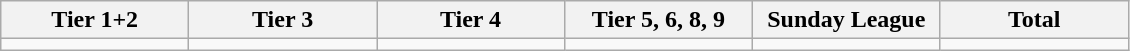<table class="wikitable">
<tr>
<th width="15%">Tier 1+2</th>
<th width="15%">Tier 3</th>
<th width="15%">Tier 4</th>
<th width="15%">Tier 5, 6, 8, 9</th>
<th width="15%">Sunday League</th>
<th width="15%">Total</th>
</tr>
<tr>
<td></td>
<td></td>
<td></td>
<td></td>
<td></td>
<td></td>
</tr>
</table>
